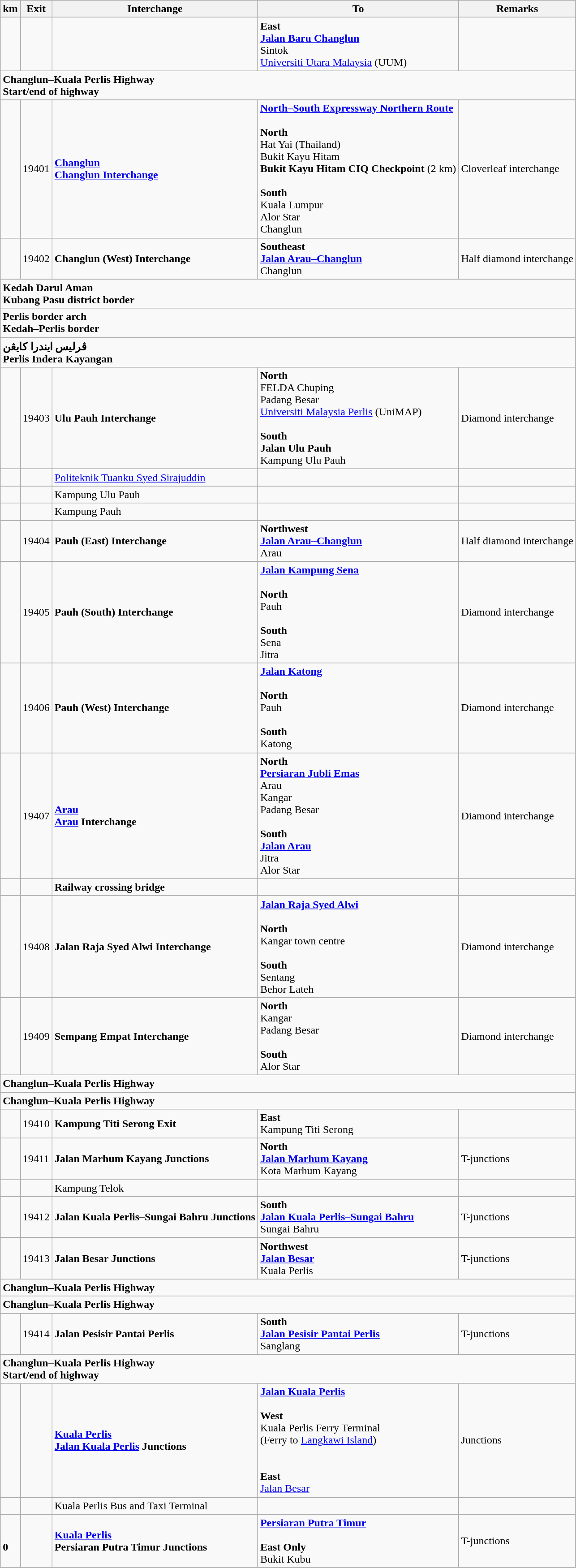<table class="wikitable">
<tr>
<th>km</th>
<th>Exit</th>
<th>Interchange</th>
<th>To</th>
<th>Remarks</th>
</tr>
<tr>
<td></td>
<td></td>
<td></td>
<td><strong>East</strong><br> <strong><a href='#'>Jalan Baru Changlun</a></strong><br> Sintok<br> <a href='#'>Universiti Utara Malaysia</a> (UUM) </td>
<td></td>
</tr>
<tr>
<td style="width:600px" colspan="6" style="text-align:center; background:blue;"><strong><span> Changlun–Kuala Perlis Highway<br>Start/end of highway</span></strong></td>
</tr>
<tr>
<td></td>
<td>19401</td>
<td><strong><a href='#'>Changlun</a></strong><br><strong><a href='#'>Changlun Interchange</a></strong></td>
<td>   <strong><a href='#'>North–South Expressway Northern Route</a></strong><br><br><strong>North</strong><br>Hat Yai (Thailand)<br>Bukit Kayu Hitam<br><strong>Bukit Kayu Hitam CIQ Checkpoint</strong> (2 km)<br><br><strong>South</strong><br>Kuala Lumpur<br>Alor Star<br>Changlun</td>
<td>Cloverleaf interchange</td>
</tr>
<tr>
<td></td>
<td>19402</td>
<td><strong>Changlun (West) Interchange</strong></td>
<td><strong>Southeast</strong><br> <strong><a href='#'>Jalan Arau–Changlun</a></strong><br>Changlun</td>
<td>Half diamond interchange</td>
</tr>
<tr>
<td style="width:600px" colspan="6" style="text-align:center; background:blue;"><strong><span>Kedah Darul Aman<br>Kubang Pasu district border</span></strong></td>
</tr>
<tr>
<td style="width:600px" colspan="6" style="text-align:center; background:yellow;"><strong><span>Perlis border arch<br>Kedah–Perlis border</span></strong></td>
</tr>
<tr>
<td style="width:600px" colspan="6" style="text-align:center; background:blue;"><strong><span>ڤرليس ايندرا کايڠن<br>Perlis Indera Kayangan</span></strong></td>
</tr>
<tr>
<td></td>
<td>19403</td>
<td><strong>Ulu Pauh Interchange</strong></td>
<td><strong>North</strong><br> FELDA Chuping<br> Padang Besar<br><a href='#'>Universiti Malaysia Perlis</a> (UniMAP) <br><br><strong>South</strong><br><strong>Jalan Ulu Pauh</strong><br>Kampung Ulu Pauh</td>
<td>Diamond interchange</td>
</tr>
<tr>
<td></td>
<td></td>
<td><a href='#'>Politeknik Tuanku Syed Sirajuddin</a> </td>
<td></td>
<td></td>
</tr>
<tr>
<td></td>
<td></td>
<td>Kampung Ulu Pauh</td>
<td></td>
<td></td>
</tr>
<tr>
<td></td>
<td></td>
<td>Kampung Pauh</td>
<td></td>
<td></td>
</tr>
<tr>
<td></td>
<td>19404</td>
<td><strong>Pauh (East) Interchange</strong></td>
<td><strong>Northwest</strong><br> <strong><a href='#'>Jalan Arau–Changlun</a></strong><br>Arau</td>
<td>Half diamond interchange</td>
</tr>
<tr>
<td></td>
<td>19405</td>
<td><strong>Pauh (South) Interchange</strong></td>
<td> <strong><a href='#'>Jalan Kampung Sena</a></strong><br><br><strong>North</strong><br>Pauh<br><br><strong>South</strong><br>Sena<br>Jitra</td>
<td>Diamond interchange</td>
</tr>
<tr>
<td></td>
<td>19406</td>
<td><strong>Pauh (West) Interchange</strong></td>
<td> <strong><a href='#'>Jalan Katong</a></strong><br><br><strong>North</strong><br>Pauh<br><br><strong>South</strong><br>Katong</td>
<td>Diamond interchange</td>
</tr>
<tr>
<td></td>
<td>19407</td>
<td><strong><a href='#'>Arau</a></strong><br><strong><a href='#'>Arau</a> Interchange</strong></td>
<td><strong>North</strong><br> <strong><a href='#'>Persiaran Jubli Emas</a></strong><br>Arau<br>Kangar<br>Padang Besar<br><br><strong>South</strong><br> <strong><a href='#'>Jalan Arau</a></strong><br>Jitra<br>Alor Star</td>
<td>Diamond interchange</td>
</tr>
<tr>
<td></td>
<td></td>
<td><strong>Railway crossing bridge</strong></td>
<td></td>
<td></td>
</tr>
<tr>
<td></td>
<td>19408</td>
<td><strong>Jalan Raja Syed Alwi Interchange</strong></td>
<td> <strong><a href='#'>Jalan Raja Syed Alwi</a></strong><br><br><strong>North</strong><br>Kangar town centre<br><br><strong>South</strong><br>Sentang<br>Behor Lateh</td>
<td>Diamond interchange</td>
</tr>
<tr>
<td></td>
<td>19409</td>
<td><strong>Sempang Empat Interchange</strong></td>
<td><strong>North</strong><br> Kangar<br> Padang Besar<br><br><strong>South</strong><br> Alor Star</td>
<td>Diamond interchange</td>
</tr>
<tr>
<td style="width:600px" colspan="6" style="text-align:center; background:blue;"><strong><span> Changlun–Kuala Perlis Highway</span></strong></td>
</tr>
<tr>
<td style="width:600px" colspan="6" style="text-align:center; background:blue;"><strong><span>  Changlun–Kuala Perlis Highway</span></strong></td>
</tr>
<tr>
<td></td>
<td>19410</td>
<td><strong>Kampung Titi Serong Exit</strong></td>
<td><strong>East</strong><br> Kampung Titi Serong</td>
<td></td>
</tr>
<tr>
<td></td>
<td>19411</td>
<td><strong>Jalan Marhum Kayang Junctions</strong></td>
<td><strong>North</strong><br> <strong><a href='#'>Jalan Marhum Kayang</a></strong><br>Kota Marhum Kayang</td>
<td>T-junctions</td>
</tr>
<tr>
<td></td>
<td></td>
<td>Kampung Telok</td>
<td></td>
<td></td>
</tr>
<tr>
<td></td>
<td>19412</td>
<td><strong>Jalan Kuala Perlis–Sungai Bahru Junctions</strong></td>
<td><strong>South</strong><br> <strong><a href='#'>Jalan Kuala Perlis–Sungai Bahru</a></strong><br>Sungai Bahru</td>
<td>T-junctions</td>
</tr>
<tr>
<td></td>
<td>19413</td>
<td><strong>Jalan Besar Junctions</strong></td>
<td><strong>Northwest</strong><br> <strong><a href='#'>Jalan Besar</a></strong><br>Kuala Perlis</td>
<td>T-junctions</td>
</tr>
<tr>
<td style="width:600px" colspan="6" style="text-align:center; background:blue;"><strong><span>  Changlun–Kuala Perlis Highway</span></strong></td>
</tr>
<tr>
<td style="width:600px" colspan="6" style="text-align:center; background:blue;"><strong><span> Changlun–Kuala Perlis Highway</span></strong></td>
</tr>
<tr>
<td></td>
<td>19414</td>
<td><strong>Jalan Pesisir Pantai Perlis</strong></td>
<td><strong>South</strong><br> <strong><a href='#'>Jalan Pesisir Pantai Perlis</a></strong><br>Sanglang</td>
<td>T-junctions</td>
</tr>
<tr>
<td style="width:600px" colspan="6" style="text-align:center; background:blue;"><strong><span> Changlun–Kuala Perlis Highway<br>Start/end of highway</span></strong></td>
</tr>
<tr>
<td></td>
<td></td>
<td><strong><a href='#'>Kuala Perlis</a></strong><br> <strong><a href='#'>Jalan Kuala Perlis</a> Junctions</strong></td>
<td> <strong><a href='#'>Jalan Kuala Perlis</a></strong><br><br><strong>West</strong><br> Kuala Perlis Ferry Terminal <br>(Ferry to <a href='#'>Langkawi Island</a>)<br><br><br><strong>East</strong><br> <a href='#'>Jalan Besar</a></td>
<td>Junctions</td>
</tr>
<tr>
<td></td>
<td></td>
<td>Kuala Perlis Bus and Taxi Terminal</td>
<td></td>
<td></td>
</tr>
<tr>
<td><br><strong>0</strong></td>
<td></td>
<td><strong><a href='#'>Kuala Perlis</a></strong><br><strong>Persiaran Putra Timur Junctions</strong></td>
<td> <strong><a href='#'>Persiaran Putra Timur</a></strong><br><br><strong>East Only</strong><br>Bukit Kubu</td>
<td>T-junctions</td>
</tr>
</table>
